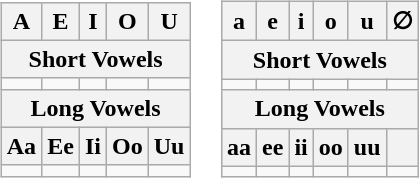<table>
<tr>
<td><br><table class="wikitable">
<tr>
<th>A</th>
<th>E</th>
<th>I</th>
<th>O</th>
<th>U</th>
</tr>
<tr>
<th colspan="5">Short Vowels</th>
</tr>
<tr dir="rtl">
<td></td>
<td></td>
<td></td>
<td></td>
<td></td>
</tr>
<tr>
<th colspan="5">Long Vowels</th>
</tr>
<tr>
<th>Aa</th>
<th>Ee</th>
<th>Ii</th>
<th>Oo</th>
<th>Uu</th>
</tr>
<tr dir="rtl">
<td></td>
<td></td>
<td></td>
<td></td>
<td></td>
</tr>
</table>
</td>
<td><br><table class="wikitable">
<tr>
<th>a</th>
<th>e</th>
<th>i</th>
<th>o</th>
<th>u</th>
<th>∅</th>
</tr>
<tr>
<th colspan="6">Short Vowels</th>
</tr>
<tr dir="rtl">
<td></td>
<td></td>
<td></td>
<td></td>
<td></td>
<td></td>
</tr>
<tr>
<th colspan="6">Long Vowels</th>
</tr>
<tr>
<th>aa</th>
<th>ee</th>
<th>ii</th>
<th>oo</th>
<th>uu</th>
<th></th>
</tr>
<tr dir="rtl">
<td></td>
<td></td>
<td></td>
<td></td>
<td></td>
</tr>
</table>
</td>
</tr>
</table>
